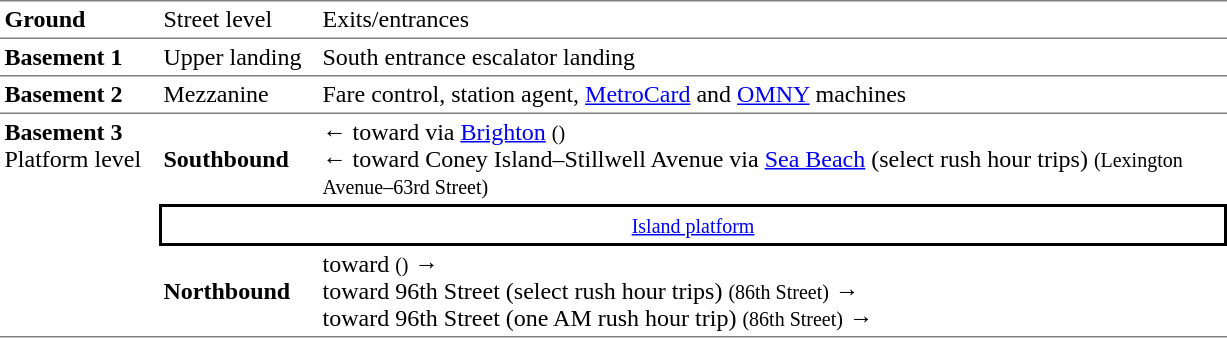<table table border=0 cellspacing=0 cellpadding=3>
<tr>
<td style="width:100px; border-bottom:solid 1px gray; border-top:solid 1px gray;"><strong>Ground</strong></td>
<td style="width:100px; border-top:solid 1px gray; border-bottom:solid 1px gray;">Street level</td>
<td style="width:600px; border-top:solid 1px gray; border-bottom:solid 1px gray;">Exits/entrances</td>
</tr>
<tr>
<td style="border-bottom:solid 1px gray;"><strong>Basement 1</strong></td>
<td style="border-bottom:solid 1px gray;">Upper landing</td>
<td style="border-bottom:solid 1px gray;">South entrance escalator landing</td>
</tr>
<tr>
<td style="border-bottom:solid 1px gray;"><strong>Basement 2</strong></td>
<td style="border-bottom:solid 1px gray;">Mezzanine</td>
<td style="border-bottom:solid 1px gray;">Fare control, station agent, <a href='#'>MetroCard</a> and <a href='#'>OMNY</a> machines<br></td>
</tr>
<tr>
<td rowspan="3" style="border-bottom:solid 1px gray; vertical-align:top;"><strong>Basement 3</strong><br>Platform level</td>
<td><span><strong>Southbound</strong></span></td>
<td>←  toward  via <a href='#'>Brighton</a>  <small>()</small><br>←  toward Coney Island–Stillwell Avenue via <a href='#'>Sea Beach</a> (select rush hour trips) <small>(Lexington Avenue–63rd Street)</small></td>
</tr>
<tr>
<td style="border-top:solid 2px black;border-right:solid 2px black;border-left:solid 2px black;border-bottom:solid 2px black;text-align:center;" colspan=2><small><a href='#'>Island platform</a> </small></td>
</tr>
<tr>
<td style="border-bottom:solid 1px gray;"><span><strong>Northbound</strong></span></td>
<td style="border-bottom:solid 1px gray;">  toward  <small> ()</small> →<br>  toward 96th Street (select rush hour trips) <small>(86th Street)</small> →<br>  toward 96th Street (one AM rush hour trip) <small>(86th Street)</small> →</td>
</tr>
</table>
